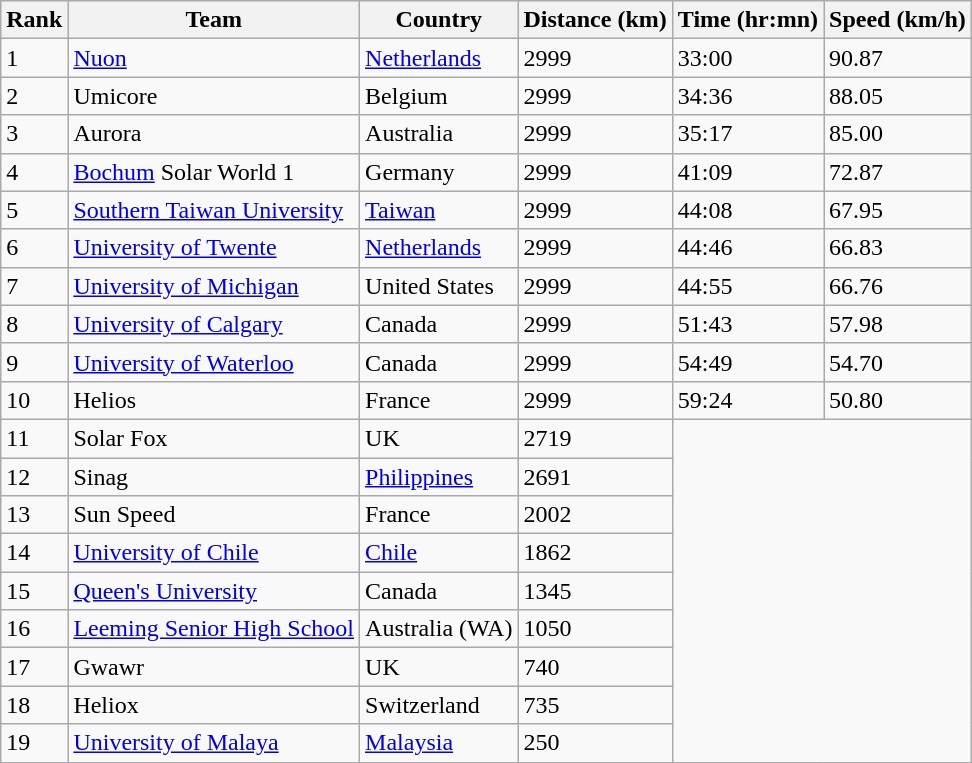<table class="wikitable">
<tr>
<th>Rank</th>
<th>Team</th>
<th>Country</th>
<th>Distance (km)</th>
<th>Time (hr:mn)</th>
<th>Speed (km/h)</th>
</tr>
<tr>
<td>1</td>
<td><a href='#'>Nuon</a></td>
<td><a href='#'>Netherlands</a></td>
<td>2999</td>
<td>33:00</td>
<td>90.87</td>
</tr>
<tr>
<td>2</td>
<td>Umicore</td>
<td>Belgium</td>
<td>2999</td>
<td>34:36</td>
<td>88.05</td>
</tr>
<tr>
<td>3</td>
<td>Aurora</td>
<td>Australia</td>
<td>2999</td>
<td>35:17</td>
<td>85.00</td>
</tr>
<tr>
<td>4</td>
<td><a href='#'>Bochum</a> Solar World 1</td>
<td>Germany</td>
<td>2999</td>
<td>41:09</td>
<td>72.87</td>
</tr>
<tr>
<td>5</td>
<td><a href='#'>Southern Taiwan University</a></td>
<td><a href='#'>Taiwan</a></td>
<td>2999</td>
<td>44:08</td>
<td>67.95</td>
</tr>
<tr>
<td>6</td>
<td><a href='#'>University of Twente</a></td>
<td><a href='#'>Netherlands</a></td>
<td>2999</td>
<td>44:46</td>
<td>66.83</td>
</tr>
<tr>
<td>7</td>
<td><a href='#'>University of Michigan</a></td>
<td>United States</td>
<td>2999</td>
<td>44:55</td>
<td>66.76</td>
</tr>
<tr>
<td>8</td>
<td><a href='#'>University of Calgary</a></td>
<td>Canada</td>
<td>2999</td>
<td>51:43</td>
<td>57.98</td>
</tr>
<tr>
<td>9</td>
<td><a href='#'>University of Waterloo</a></td>
<td>Canada</td>
<td>2999</td>
<td>54:49</td>
<td>54.70</td>
</tr>
<tr>
<td>10</td>
<td>Helios</td>
<td>France</td>
<td>2999</td>
<td>59:24</td>
<td>50.80</td>
</tr>
<tr>
<td>11</td>
<td>Solar Fox</td>
<td>UK</td>
<td>2719</td>
</tr>
<tr>
<td>12</td>
<td>Sinag</td>
<td><a href='#'>Philippines</a></td>
<td>2691</td>
</tr>
<tr>
<td>13</td>
<td>Sun Speed</td>
<td>France</td>
<td>2002</td>
</tr>
<tr>
<td>14</td>
<td><a href='#'>University of Chile</a></td>
<td><a href='#'>Chile</a></td>
<td>1862</td>
</tr>
<tr>
<td>15</td>
<td><a href='#'>Queen's University</a></td>
<td>Canada</td>
<td>1345</td>
</tr>
<tr>
<td>16</td>
<td><a href='#'>Leeming Senior High School</a></td>
<td>Australia (WA)</td>
<td>1050</td>
</tr>
<tr>
<td>17</td>
<td>Gwawr</td>
<td>UK</td>
<td>740</td>
</tr>
<tr>
<td>18</td>
<td>Heliox</td>
<td>Switzerland</td>
<td>735</td>
</tr>
<tr>
<td>19</td>
<td><a href='#'>University of Malaya</a></td>
<td><a href='#'>Malaysia</a></td>
<td>250</td>
</tr>
</table>
